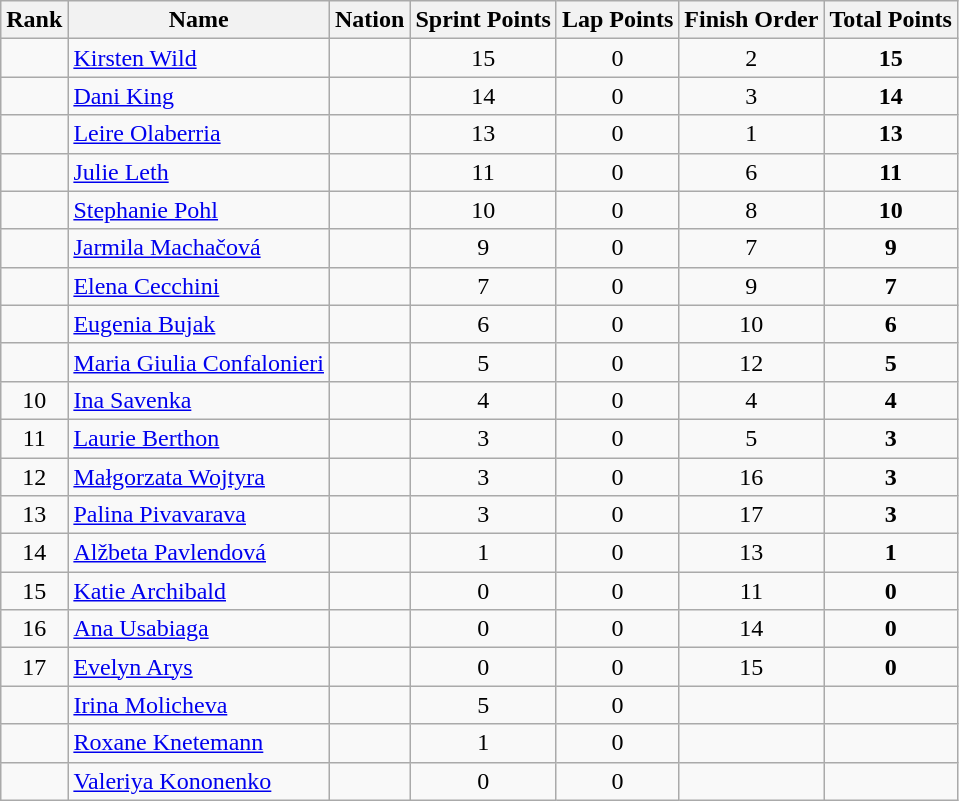<table class="wikitable sortable" style="text-align:center">
<tr>
<th>Rank</th>
<th>Name</th>
<th>Nation</th>
<th>Sprint Points</th>
<th>Lap Points</th>
<th>Finish Order</th>
<th>Total Points</th>
</tr>
<tr>
<td></td>
<td align=left><a href='#'>Kirsten Wild</a></td>
<td align=left></td>
<td>15</td>
<td>0</td>
<td>2</td>
<td><strong>15</strong></td>
</tr>
<tr>
<td></td>
<td align=left><a href='#'>Dani King</a></td>
<td align=left></td>
<td>14</td>
<td>0</td>
<td>3</td>
<td><strong>14</strong></td>
</tr>
<tr>
<td></td>
<td align=left><a href='#'>Leire Olaberria</a></td>
<td align=left></td>
<td>13</td>
<td>0</td>
<td>1</td>
<td><strong>13</strong></td>
</tr>
<tr>
<td></td>
<td align=left><a href='#'>Julie Leth</a></td>
<td align=left></td>
<td>11</td>
<td>0</td>
<td>6</td>
<td><strong>11</strong></td>
</tr>
<tr>
<td></td>
<td align=left><a href='#'>Stephanie Pohl</a></td>
<td align=left></td>
<td>10</td>
<td>0</td>
<td>8</td>
<td><strong>10</strong></td>
</tr>
<tr>
<td></td>
<td align=left><a href='#'>Jarmila Machačová</a></td>
<td align=left></td>
<td>9</td>
<td>0</td>
<td>7</td>
<td><strong>9</strong></td>
</tr>
<tr>
<td></td>
<td align=left><a href='#'>Elena Cecchini</a></td>
<td align=left></td>
<td>7</td>
<td>0</td>
<td>9</td>
<td><strong>7</strong></td>
</tr>
<tr>
<td></td>
<td align=left><a href='#'>Eugenia Bujak</a></td>
<td align=left></td>
<td>6</td>
<td>0</td>
<td>10</td>
<td><strong>6</strong></td>
</tr>
<tr>
<td></td>
<td align=left><a href='#'>Maria Giulia Confalonieri</a></td>
<td align=left></td>
<td>5</td>
<td>0</td>
<td>12</td>
<td><strong>5</strong></td>
</tr>
<tr>
<td>10</td>
<td align=left><a href='#'>Ina Savenka</a></td>
<td align=left></td>
<td>4</td>
<td>0</td>
<td>4</td>
<td><strong>4</strong></td>
</tr>
<tr>
<td>11</td>
<td align=left><a href='#'>Laurie Berthon</a></td>
<td align=left></td>
<td>3</td>
<td>0</td>
<td>5</td>
<td><strong>3</strong></td>
</tr>
<tr>
<td>12</td>
<td align=left><a href='#'>Małgorzata Wojtyra</a></td>
<td align=left></td>
<td>3</td>
<td>0</td>
<td>16</td>
<td><strong>3</strong></td>
</tr>
<tr>
<td>13</td>
<td align=left><a href='#'>Palina Pivavarava</a></td>
<td align=left></td>
<td>3</td>
<td>0</td>
<td>17</td>
<td><strong>3</strong></td>
</tr>
<tr>
<td>14</td>
<td align=left><a href='#'>Alžbeta Pavlendová</a></td>
<td align=left></td>
<td>1</td>
<td>0</td>
<td>13</td>
<td><strong>1</strong></td>
</tr>
<tr>
<td>15</td>
<td align=left><a href='#'>Katie Archibald</a></td>
<td align=left></td>
<td>0</td>
<td>0</td>
<td>11</td>
<td><strong>0</strong></td>
</tr>
<tr>
<td>16</td>
<td align=left><a href='#'>Ana Usabiaga</a></td>
<td align=left></td>
<td>0</td>
<td>0</td>
<td>14</td>
<td><strong>0</strong></td>
</tr>
<tr>
<td>17</td>
<td align=left><a href='#'>Evelyn Arys</a></td>
<td align=left></td>
<td>0</td>
<td>0</td>
<td>15</td>
<td><strong>0</strong></td>
</tr>
<tr>
<td></td>
<td align=left><a href='#'>Irina Molicheva</a></td>
<td align=left></td>
<td>5</td>
<td>0</td>
<td></td>
<td></td>
</tr>
<tr>
<td></td>
<td align=left><a href='#'>Roxane Knetemann</a></td>
<td align=left></td>
<td>1</td>
<td>0</td>
<td></td>
<td></td>
</tr>
<tr>
<td></td>
<td align=left><a href='#'>Valeriya Kononenko</a></td>
<td align=left></td>
<td>0</td>
<td>0</td>
<td></td>
<td></td>
</tr>
</table>
